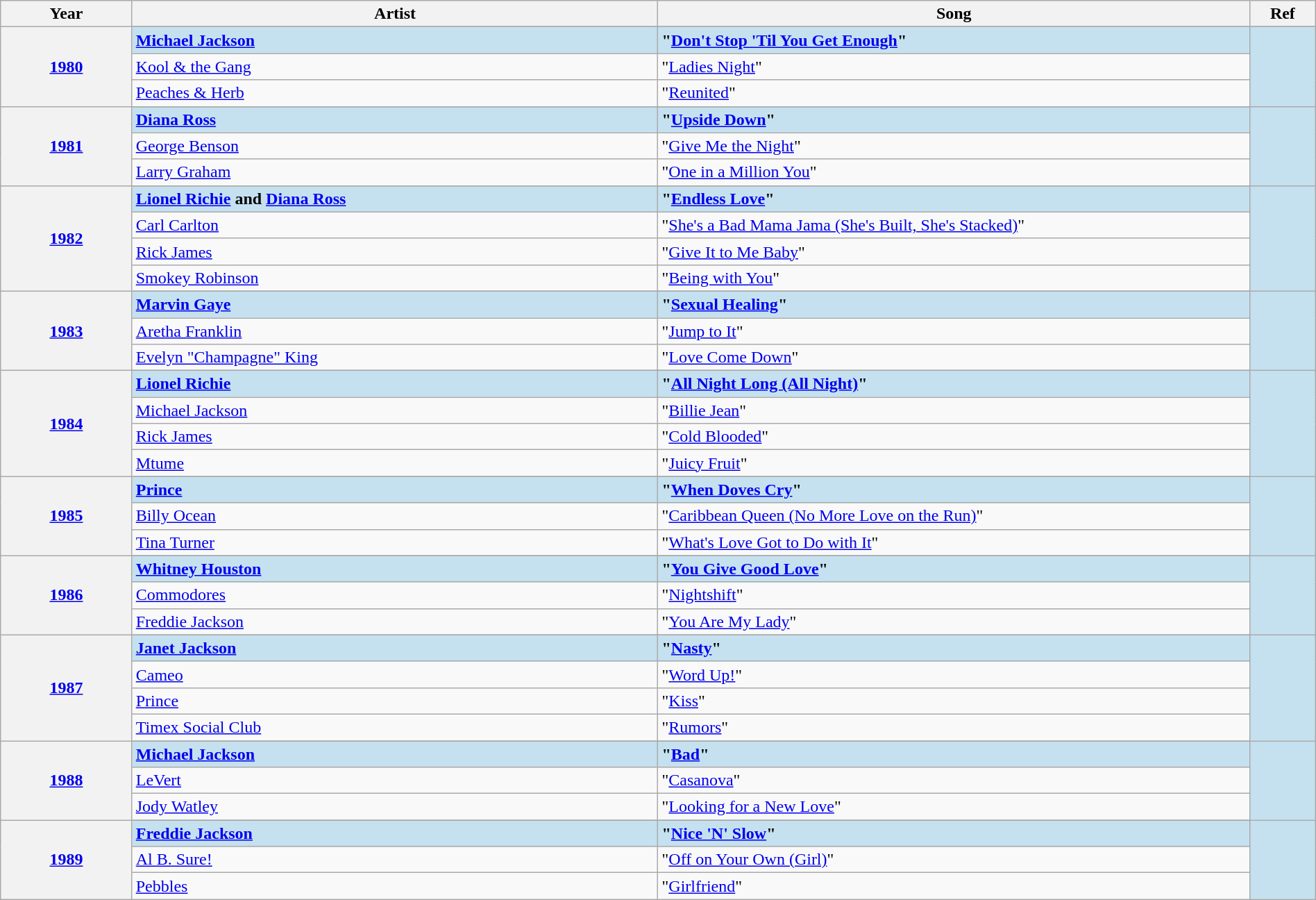<table class="wikitable" width="100%">
<tr>
<th width="10%">Year</th>
<th width="40%">Artist</th>
<th width="45%">Song</th>
<th width="5%">Ref</th>
</tr>
<tr>
<th rowspan="4" align="center"><a href='#'>1980<br></a></th>
</tr>
<tr style="background:#c5e1f0">
<td><strong><a href='#'>Michael Jackson</a></strong></td>
<td><strong>"<a href='#'>Don't Stop 'Til You Get Enough</a>"</strong></td>
<td rowspan="4" align="center"></td>
</tr>
<tr>
<td><a href='#'>Kool & the Gang</a></td>
<td>"<a href='#'>Ladies Night</a>"</td>
</tr>
<tr>
<td><a href='#'>Peaches & Herb</a></td>
<td>"<a href='#'>Reunited</a>"</td>
</tr>
<tr>
<th rowspan="4" align="center"><a href='#'>1981<br></a></th>
</tr>
<tr style="background:#c5e1f0">
<td><strong><a href='#'>Diana Ross</a></strong></td>
<td><strong>"<a href='#'>Upside Down</a>"</strong></td>
<td rowspan="4" align="center"></td>
</tr>
<tr>
<td><a href='#'>George Benson</a></td>
<td>"<a href='#'>Give Me the Night</a>"</td>
</tr>
<tr>
<td><a href='#'>Larry Graham</a></td>
<td>"<a href='#'>One in a Million You</a>"</td>
</tr>
<tr>
<th rowspan="5" align="center"><a href='#'>1982<br></a></th>
</tr>
<tr style="background:#c5e1f0">
<td><strong><a href='#'>Lionel Richie</a> and <a href='#'>Diana Ross</a></strong></td>
<td><strong>"<a href='#'>Endless Love</a>"</strong></td>
<td rowspan="5" align="center"></td>
</tr>
<tr>
<td><a href='#'>Carl Carlton</a></td>
<td>"<a href='#'>She's a Bad Mama Jama (She's Built, She's Stacked)</a>"</td>
</tr>
<tr>
<td><a href='#'>Rick James</a></td>
<td>"<a href='#'>Give It to Me Baby</a>"</td>
</tr>
<tr>
<td><a href='#'>Smokey Robinson</a></td>
<td>"<a href='#'>Being with You</a>"</td>
</tr>
<tr>
<th rowspan="4" align="center"><a href='#'>1983<br></a></th>
</tr>
<tr style="background:#c5e1f0">
<td><strong><a href='#'>Marvin Gaye</a></strong></td>
<td><strong>"<a href='#'>Sexual Healing</a>"</strong></td>
<td rowspan="4" align="center"></td>
</tr>
<tr>
<td><a href='#'>Aretha Franklin</a></td>
<td>"<a href='#'>Jump to It</a>"</td>
</tr>
<tr>
<td><a href='#'>Evelyn "Champagne" King</a></td>
<td>"<a href='#'>Love Come Down</a>"</td>
</tr>
<tr>
<th rowspan="5" align="center"><a href='#'>1984<br></a></th>
</tr>
<tr style="background:#c5e1f0">
<td><strong><a href='#'>Lionel Richie</a></strong></td>
<td><strong>"<a href='#'>All Night Long (All Night)</a>"</strong></td>
<td rowspan="5" align="center"></td>
</tr>
<tr>
<td><a href='#'>Michael Jackson</a></td>
<td>"<a href='#'>Billie Jean</a>"</td>
</tr>
<tr>
<td><a href='#'>Rick James</a></td>
<td>"<a href='#'>Cold Blooded</a>"</td>
</tr>
<tr>
<td><a href='#'>Mtume</a></td>
<td>"<a href='#'>Juicy Fruit</a>"</td>
</tr>
<tr>
<th rowspan="4" align="center"><a href='#'>1985<br></a></th>
</tr>
<tr style="background:#c5e1f0">
<td><strong><a href='#'>Prince</a></strong></td>
<td><strong>"<a href='#'>When Doves Cry</a>"</strong></td>
<td rowspan="4" align="center"></td>
</tr>
<tr>
<td><a href='#'>Billy Ocean</a></td>
<td>"<a href='#'>Caribbean Queen (No More Love on the Run)</a>"</td>
</tr>
<tr>
<td><a href='#'>Tina Turner</a></td>
<td>"<a href='#'>What's Love Got to Do with It</a>"</td>
</tr>
<tr>
<th rowspan="4" align="center"><a href='#'>1986<br></a></th>
</tr>
<tr style="background:#c5e1f0">
<td><strong><a href='#'>Whitney Houston</a></strong></td>
<td><strong>"<a href='#'>You Give Good Love</a>"</strong></td>
<td rowspan="4" align="center"></td>
</tr>
<tr>
<td><a href='#'>Commodores</a></td>
<td>"<a href='#'>Nightshift</a>"</td>
</tr>
<tr>
<td><a href='#'>Freddie Jackson</a></td>
<td>"<a href='#'>You Are My Lady</a>"</td>
</tr>
<tr>
<th rowspan="5" align="center"><a href='#'>1987<br></a></th>
</tr>
<tr style="background:#c5e1f0">
<td><strong><a href='#'>Janet Jackson</a></strong></td>
<td><strong>"<a href='#'>Nasty</a>"</strong></td>
<td rowspan="5" align="center"></td>
</tr>
<tr>
<td><a href='#'>Cameo</a></td>
<td>"<a href='#'>Word Up!</a>"</td>
</tr>
<tr>
<td><a href='#'>Prince</a></td>
<td>"<a href='#'>Kiss</a>"</td>
</tr>
<tr>
<td><a href='#'>Timex Social Club</a></td>
<td>"<a href='#'>Rumors</a>"</td>
</tr>
<tr>
<th rowspan="4" align="center"><a href='#'>1988<br></a></th>
</tr>
<tr style="background:#c5e1f0">
<td><strong><a href='#'>Michael Jackson</a></strong></td>
<td><strong>"<a href='#'>Bad</a>"</strong></td>
<td rowspan="4" align="center"></td>
</tr>
<tr>
<td><a href='#'>LeVert</a></td>
<td>"<a href='#'>Casanova</a>"</td>
</tr>
<tr>
<td><a href='#'>Jody Watley</a></td>
<td>"<a href='#'>Looking for a New Love</a>"</td>
</tr>
<tr>
<th rowspan="4" align="center"><a href='#'>1989<br></a></th>
</tr>
<tr style="background:#c5e1f0">
<td><strong><a href='#'>Freddie Jackson</a></strong></td>
<td><strong>"<a href='#'>Nice 'N' Slow</a>"</strong></td>
<td rowspan="4" align="center"></td>
</tr>
<tr>
<td><a href='#'>Al B. Sure!</a></td>
<td>"<a href='#'>Off on Your Own (Girl)</a>"</td>
</tr>
<tr>
<td><a href='#'>Pebbles</a></td>
<td>"<a href='#'>Girlfriend</a>"</td>
</tr>
</table>
